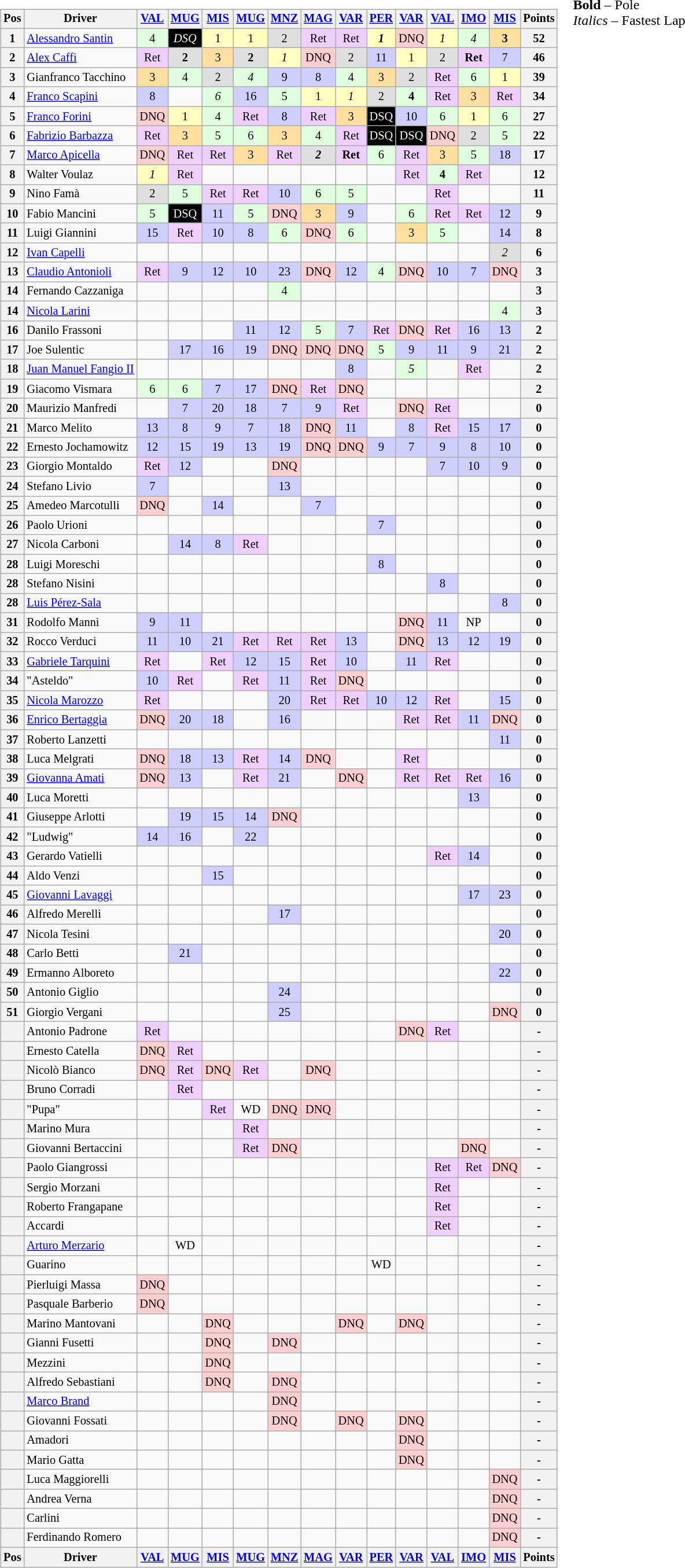<table>
<tr>
<td><br><table class="wikitable" style="font-size:85%; text-align:center">
<tr style="background:#f9f9f9" valign="top">
<th valign="middle">Pos</th>
<th valign="middle">Driver</th>
<th><a href='#'>VAL</a></th>
<th><a href='#'>MUG</a></th>
<th><a href='#'>MIS</a></th>
<th><a href='#'>MUG</a></th>
<th><a href='#'>MNZ</a></th>
<th><a href='#'>MAG</a></th>
<th><a href='#'>VAR</a></th>
<th><a href='#'>PER</a></th>
<th><a href='#'>VAR</a></th>
<th><a href='#'>VAL</a></th>
<th><a href='#'>IMO</a></th>
<th><a href='#'>MIS</a></th>
<th valign="middle">Points</th>
</tr>
<tr>
<th>1</th>
<td align="left"> <a href='#'>Alessandro Santin</a></td>
<td style="background:#dfffdf;">4</td>
<td style="background:#000000; color:white"><em>DSQ</em></td>
<td style="background:#ffffbf;">1</td>
<td style="background:#ffffbf;">1</td>
<td style="background:#DFDFDF;">2</td>
<td style="background:#efcfff;">Ret</td>
<td style="background:#efcfff;">Ret</td>
<td style="background:#ffffbf;"><strong><em>1</em></strong></td>
<td style="background:#ffcfcf;">DNQ</td>
<td style="background:#ffffbf;"><em>1</em></td>
<td style="background:#dfffdf;"><em>4</em></td>
<td style="background:#FFDF9F;"><strong>3</strong></td>
<th>52</th>
</tr>
<tr>
<th>2</th>
<td align="left"> <a href='#'>Alex Caffi</a></td>
<td style="background:#efcfff;">Ret</td>
<td style="background:#DFDFDF;"><strong>2</strong></td>
<td style="background:#FFDF9F;">3</td>
<td style="background:#DFDFDF;"><strong>2</strong></td>
<td style="background:#ffffbf;"><em>1</em></td>
<td style="background:#ffcfcf;">DNQ</td>
<td style="background:#DFDFDF;">2</td>
<td style="background:#cfcfff;">11</td>
<td style="background:#ffffbf;">1</td>
<td style="background:#DFDFDF;">2</td>
<td style="background:#efcfff;"><strong>Ret</strong></td>
<td style="background:#cfcfff;">7</td>
<th>46</th>
</tr>
<tr>
<th>3</th>
<td align="left"> Gianfranco Tacchino</td>
<td style="background:#FFDF9F;">3</td>
<td style="background:#dfffdf;">4</td>
<td style="background:#DFDFDF;">2</td>
<td style="background:#dfffdf;"><em>4</em></td>
<td style="background:#cfcfff;">9</td>
<td style="background:#cfcfff;">8</td>
<td style="background:#dfffdf;">4</td>
<td style="background:#FFDF9F;">3</td>
<td style="background:#DFDFDF;">2</td>
<td style="background:#efcfff;">Ret</td>
<td style="background:#dfffdf;">6</td>
<td style="background:#ffffbf;">1</td>
<th>39</th>
</tr>
<tr>
<th>4</th>
<td align="left"> <a href='#'>Franco Scapini</a></td>
<td style="background:#cfcfff;">8</td>
<td></td>
<td style="background:#dfffdf;"><em>6</em></td>
<td style="background:#cfcfff;">16</td>
<td style="background:#dfffdf;">5</td>
<td style="background:#ffffbf;">1</td>
<td style="background:#ffffbf;"><em>1</em></td>
<td style="background:#DFDFDF;">2</td>
<td style="background:#dfffdf;"><strong>4</strong></td>
<td style="background:#efcfff;">Ret</td>
<td style="background:#FFDF9F;">3</td>
<td style="background:#efcfff;">Ret</td>
<th>34</th>
</tr>
<tr>
<th>5</th>
<td align="left"> <a href='#'>Franco Forini</a></td>
<td style="background:#ffcfcf;">DNQ</td>
<td style="background:#ffffbf;">1</td>
<td style="background:#dfffdf;">4</td>
<td style="background:#efcfff;">Ret</td>
<td style="background:#cfcfff;">8</td>
<td style="background:#efcfff;">Ret</td>
<td style="background:#FFDF9F;">3</td>
<td style="background:#000000; color:white">DSQ</td>
<td style="background:#cfcfff;">10</td>
<td style="background:#dfffdf;">6</td>
<td style="background:#ffffbf;">1</td>
<td style="background:#dfffdf;">6</td>
<th>27</th>
</tr>
<tr>
<th>6</th>
<td align="left"> <a href='#'>Fabrizio Barbazza</a></td>
<td style="background:#efcfff;">Ret</td>
<td style="background:#FFDF9F;">3</td>
<td style="background:#dfffdf;">5</td>
<td style="background:#dfffdf;">6</td>
<td style="background:#FFDF9F;">3</td>
<td style="background:#dfffdf;">4</td>
<td style="background:#efcfff;">Ret</td>
<td style="background:#000000; color:white">DSQ</td>
<td style="background:#000000; color:white">DSQ</td>
<td style="background:#ffcfcf;">DNQ</td>
<td style="background:#DFDFDF;">2</td>
<td style="background:#dfffdf;">5</td>
<th>22</th>
</tr>
<tr>
<th>7</th>
<td align="left"> <a href='#'>Marco Apicella</a></td>
<td style="background:#ffcfcf;">DNQ</td>
<td style="background:#efcfff;">Ret</td>
<td style="background:#efcfff;">Ret</td>
<td style="background:#FFDF9F;">3</td>
<td style="background:#efcfff;">Ret</td>
<td style="background:#DFDFDF;"><strong><em>2</em></strong></td>
<td style="background:#efcfff;"><strong>Ret</strong></td>
<td style="background:#dfffdf;">6</td>
<td style="background:#efcfff;">Ret</td>
<td style="background:#FFDF9F;">3</td>
<td style="background:#dfffdf;">5</td>
<td style="background:#cfcfff;">18</td>
<th>17</th>
</tr>
<tr>
<th>8</th>
<td align="left"> Walter Voulaz</td>
<td style="background:#ffffbf;"><em>1</em></td>
<td style="background:#efcfff;">Ret</td>
<td></td>
<td></td>
<td></td>
<td></td>
<td></td>
<td></td>
<td style="background:#efcfff;">Ret</td>
<td style="background:#dfffdf;"><strong>4</strong></td>
<td style="background:#efcfff;">Ret</td>
<td></td>
<th>12</th>
</tr>
<tr>
<th>9</th>
<td align="left"> Nino Famà</td>
<td style="background:#DFDFDF;">2</td>
<td style="background:#dfffdf;">5</td>
<td style="background:#efcfff;">Ret</td>
<td style="background:#efcfff;">Ret</td>
<td style="background:#cfcfff;">10</td>
<td style="background:#dfffdf;">6</td>
<td style="background:#dfffdf;">5</td>
<td></td>
<td></td>
<td style="background:#efcfff;">Ret</td>
<td></td>
<td></td>
<th>11</th>
</tr>
<tr>
<th>10</th>
<td align="left"> Fabio Mancini</td>
<td style="background:#dfffdf;">5</td>
<td style="background:#000000; color:white">DSQ</td>
<td style="background:#cfcfff;">11</td>
<td style="background:#dfffdf;">5</td>
<td style="background:#ffcfcf;">DNQ</td>
<td style="background:#FFDF9F;">3</td>
<td style="background:#cfcfff;">9</td>
<td></td>
<td style="background:#dfffdf;">6</td>
<td style="background:#efcfff;">Ret</td>
<td style="background:#efcfff;">Ret</td>
<td style="background:#cfcfff;">12</td>
<th>9</th>
</tr>
<tr>
<th>11</th>
<td align="left"> Luigi Giannini</td>
<td style="background:#cfcfff;">15</td>
<td style="background:#efcfff;">Ret</td>
<td style="background:#cfcfff;">10</td>
<td style="background:#cfcfff;">8</td>
<td style="background:#dfffdf;">6</td>
<td style="background:#ffcfcf;">DNQ</td>
<td style="background:#dfffdf;">6</td>
<td></td>
<td style="background:#FFDF9F;">3</td>
<td style="background:#dfffdf;">5</td>
<td></td>
<td style="background:#cfcfff;">14</td>
<th>8</th>
</tr>
<tr>
<th>12</th>
<td align="left"> <a href='#'>Ivan Capelli</a></td>
<td></td>
<td></td>
<td></td>
<td></td>
<td></td>
<td></td>
<td></td>
<td></td>
<td></td>
<td></td>
<td></td>
<td style="background:#DFDFDF;"><em>2</em></td>
<th>6</th>
</tr>
<tr>
<th>13</th>
<td align="left"> <a href='#'>Claudio Antonioli</a></td>
<td style="background:#efcfff;">Ret</td>
<td style="background:#cfcfff;">9</td>
<td style="background:#cfcfff;">12</td>
<td style="background:#cfcfff;">10</td>
<td style="background:#cfcfff;">23</td>
<td style="background:#ffcfcf;">DNQ</td>
<td style="background:#cfcfff;">12</td>
<td style="background:#dfffdf;">4</td>
<td style="background:#ffcfcf;">DNQ</td>
<td style="background:#cfcfff;">10</td>
<td style="background:#cfcfff;">7</td>
<td style="background:#ffcfcf;">DNQ</td>
<th>3</th>
</tr>
<tr>
<th>14</th>
<td align="left"> Fernando Cazzaniga</td>
<td></td>
<td></td>
<td></td>
<td></td>
<td style="background:#dfffdf;">4</td>
<td></td>
<td></td>
<td></td>
<td></td>
<td></td>
<td></td>
<td></td>
<th>3</th>
</tr>
<tr>
<th>14</th>
<td align="left"> <a href='#'>Nicola Larini</a></td>
<td></td>
<td></td>
<td></td>
<td></td>
<td></td>
<td></td>
<td></td>
<td></td>
<td></td>
<td></td>
<td></td>
<td style="background:#dfffdf;">4</td>
<th>3</th>
</tr>
<tr>
<th>16</th>
<td align="left"> Danilo Frassoni</td>
<td></td>
<td></td>
<td></td>
<td style="background:#cfcfff;">11</td>
<td style="background:#cfcfff;">12</td>
<td style="background:#dfffdf;">5</td>
<td style="background:#cfcfff;">7</td>
<td style="background:#efcfff;">Ret</td>
<td style="background:#ffcfcf;">DNQ</td>
<td style="background:#efcfff;">Ret</td>
<td style="background:#cfcfff;">16</td>
<td style="background:#cfcfff;">13</td>
<th>2</th>
</tr>
<tr>
<th>17</th>
<td align="left"> Joe Sulentic</td>
<td></td>
<td style="background:#cfcfff;">17</td>
<td style="background:#cfcfff;">16</td>
<td style="background:#cfcfff;">19</td>
<td style="background:#ffcfcf;">DNQ</td>
<td style="background:#ffcfcf;">DNQ</td>
<td style="background:#ffcfcf;">DNQ</td>
<td style="background:#dfffdf;">5</td>
<td style="background:#cfcfff;">9</td>
<td style="background:#cfcfff;">11</td>
<td style="background:#cfcfff;">9</td>
<td style="background:#cfcfff;">21</td>
<th>2</th>
</tr>
<tr>
<th>18</th>
<td align="left"> <a href='#'>Juan Manuel Fangio II</a></td>
<td></td>
<td></td>
<td></td>
<td></td>
<td></td>
<td></td>
<td style="background:#cfcfff;">8</td>
<td></td>
<td style="background:#dfffdf;"><em>5</em></td>
<td></td>
<td style="background:#efcfff;">Ret</td>
<td></td>
<th>2</th>
</tr>
<tr>
<th>19</th>
<td align="left"> Giacomo Vismara</td>
<td style="background:#dfffdf;">6</td>
<td style="background:#dfffdf;">6</td>
<td style="background:#cfcfff;">7</td>
<td style="background:#cfcfff;">17</td>
<td style="background:#ffcfcf;">DNQ</td>
<td style="background:#efcfff;">Ret</td>
<td style="background:#ffcfcf;">DNQ</td>
<td></td>
<td></td>
<td></td>
<td></td>
<td></td>
<th>2</th>
</tr>
<tr>
<th>20</th>
<td align="left"> Maurizio Manfredi</td>
<td></td>
<td style="background:#cfcfff;">7</td>
<td style="background:#cfcfff;">20</td>
<td style="background:#cfcfff;">18</td>
<td style="background:#cfcfff;">7</td>
<td style="background:#cfcfff;">9</td>
<td style="background:#efcfff;">Ret</td>
<td></td>
<td style="background:#ffcfcf;">DNQ</td>
<td style="background:#efcfff;">Ret</td>
<td></td>
<td></td>
<th>0</th>
</tr>
<tr>
<th>21</th>
<td align="left"> Marco Melito</td>
<td style="background:#cfcfff;">13</td>
<td style="background:#cfcfff;">8</td>
<td style="background:#cfcfff;">9</td>
<td style="background:#cfcfff;">7</td>
<td style="background:#cfcfff;">18</td>
<td style="background:#ffcfcf;">DNQ</td>
<td style="background:#cfcfff;">11</td>
<td></td>
<td style="background:#cfcfff;">8</td>
<td style="background:#efcfff;">Ret</td>
<td style="background:#cfcfff;">15</td>
<td style="background:#cfcfff;">17</td>
<th>0</th>
</tr>
<tr>
<th>22</th>
<td align="left"> Ernesto Jochamowitz</td>
<td style="background:#cfcfff;">12</td>
<td style="background:#cfcfff;">15</td>
<td style="background:#cfcfff;">19</td>
<td style="background:#cfcfff;">13</td>
<td style="background:#cfcfff;">19</td>
<td style="background:#ffcfcf;">DNQ</td>
<td style="background:#ffcfcf;">DNQ</td>
<td style="background:#cfcfff;">9</td>
<td style="background:#cfcfff;">7</td>
<td style="background:#cfcfff;">9</td>
<td style="background:#cfcfff;">8</td>
<td style="background:#cfcfff;">10</td>
<th>0</th>
</tr>
<tr>
<th>23</th>
<td align="left"> Giorgio Montaldo</td>
<td style="background:#efcfff;">Ret</td>
<td style="background:#cfcfff;">12</td>
<td></td>
<td></td>
<td style="background:#ffcfcf;">DNQ</td>
<td></td>
<td></td>
<td></td>
<td></td>
<td style="background:#cfcfff;">7</td>
<td style="background:#cfcfff;">10</td>
<td style="background:#cfcfff;">9</td>
<th>0</th>
</tr>
<tr>
<th>24</th>
<td align="left"> Stefano Livio</td>
<td style="background:#cfcfff;">7</td>
<td></td>
<td></td>
<td></td>
<td style="background:#cfcfff;">13</td>
<td></td>
<td></td>
<td></td>
<td></td>
<td></td>
<td></td>
<td></td>
<th>0</th>
</tr>
<tr>
<th>25</th>
<td align="left"> Amedeo Marcotulli</td>
<td style="background:#ffcfcf;">DNQ</td>
<td></td>
<td style="background:#cfcfff;">14</td>
<td></td>
<td></td>
<td style="background:#cfcfff;">7</td>
<td></td>
<td></td>
<td></td>
<td></td>
<td></td>
<td></td>
<th>0</th>
</tr>
<tr>
<th>26</th>
<td align="left"> Paolo Urioni</td>
<td></td>
<td></td>
<td></td>
<td></td>
<td></td>
<td></td>
<td></td>
<td style="background:#cfcfff;">7</td>
<td></td>
<td></td>
<td></td>
<td></td>
<th>0</th>
</tr>
<tr>
<th>27</th>
<td align="left"> Nicola Carboni</td>
<td></td>
<td style="background:#cfcfff;">14</td>
<td style="background:#cfcfff;">8</td>
<td style="background:#efcfff;">Ret</td>
<td></td>
<td></td>
<td></td>
<td></td>
<td></td>
<td></td>
<td></td>
<td></td>
<th>0</th>
</tr>
<tr>
<th>28</th>
<td align="left"> Luigi Moreschi</td>
<td></td>
<td></td>
<td></td>
<td></td>
<td></td>
<td></td>
<td></td>
<td style="background:#cfcfff;">8</td>
<td></td>
<td></td>
<td></td>
<td></td>
<th>0</th>
</tr>
<tr>
<th>28</th>
<td align="left"> Stefano Nisini</td>
<td></td>
<td></td>
<td></td>
<td></td>
<td></td>
<td></td>
<td></td>
<td></td>
<td></td>
<td style="background:#cfcfff;">8</td>
<td></td>
<td></td>
<th>0</th>
</tr>
<tr>
<th>28</th>
<td align="left"> <a href='#'>Luis Pérez-Sala</a></td>
<td></td>
<td></td>
<td></td>
<td></td>
<td></td>
<td></td>
<td></td>
<td></td>
<td></td>
<td></td>
<td></td>
<td style="background:#cfcfff;">8</td>
<th>0</th>
</tr>
<tr>
<th>31</th>
<td align="left"> Rodolfo Manni</td>
<td style="background:#cfcfff;">9</td>
<td style="background:#cfcfff;">11</td>
<td></td>
<td></td>
<td></td>
<td></td>
<td></td>
<td></td>
<td style="background:#ffcfcf;">DNQ</td>
<td style="background:#cfcfff;">11</td>
<td>NP</td>
<td></td>
<th>0</th>
</tr>
<tr>
<th>32</th>
<td align="left"> Rocco Verduci</td>
<td style="background:#cfcfff;">11</td>
<td style="background:#cfcfff;">10</td>
<td style="background:#cfcfff;">21</td>
<td style="background:#efcfff;">Ret</td>
<td style="background:#efcfff;">Ret</td>
<td style="background:#efcfff;">Ret</td>
<td style="background:#cfcfff;">13</td>
<td></td>
<td style="background:#ffcfcf;">DNQ</td>
<td style="background:#cfcfff;">13</td>
<td style="background:#cfcfff;">12</td>
<td style="background:#cfcfff;">19</td>
<th>0</th>
</tr>
<tr>
<th>33</th>
<td align="left"> <a href='#'>Gabriele Tarquini</a></td>
<td style="background:#efcfff;">Ret</td>
<td></td>
<td style="background:#efcfff;">Ret</td>
<td style="background:#cfcfff;">12</td>
<td style="background:#cfcfff;">15</td>
<td style="background:#efcfff;">Ret</td>
<td style="background:#cfcfff;">10</td>
<td></td>
<td style="background:#cfcfff;">11</td>
<td style="background:#efcfff;">Ret</td>
<td></td>
<td></td>
<th>0</th>
</tr>
<tr>
<th>34</th>
<td align="left"> "Asteldo"</td>
<td style="background:#cfcfff;">10</td>
<td style="background:#efcfff;">Ret</td>
<td></td>
<td style="background:#efcfff;">Ret</td>
<td style="background:#cfcfff;">11</td>
<td style="background:#efcfff;">Ret</td>
<td style="background:#ffcfcf;">DNQ</td>
<td></td>
<td></td>
<td></td>
<td></td>
<td></td>
<th>0</th>
</tr>
<tr>
<th>35</th>
<td align="left"> <a href='#'>Nicola Marozzo</a></td>
<td style="background:#efcfff;">Ret</td>
<td></td>
<td></td>
<td></td>
<td style="background:#cfcfff;">20</td>
<td style="background:#efcfff;">Ret</td>
<td style="background:#efcfff;">Ret</td>
<td style="background:#cfcfff;">10</td>
<td style="background:#cfcfff;">12</td>
<td style="background:#efcfff;">Ret</td>
<td></td>
<td style="background:#cfcfff;">15</td>
<th>0</th>
</tr>
<tr>
<th>36</th>
<td align="left"> <a href='#'>Enrico Bertaggia</a></td>
<td style="background:#ffcfcf;">DNQ</td>
<td style="background:#cfcfff;">20</td>
<td style="background:#cfcfff;">18</td>
<td></td>
<td style="background:#cfcfff;">16</td>
<td></td>
<td></td>
<td></td>
<td style="background:#efcfff;">Ret</td>
<td style="background:#efcfff;">Ret</td>
<td style="background:#cfcfff;">11</td>
<td style="background:#ffcfcf;">DNQ</td>
<th>0</th>
</tr>
<tr>
<th>37</th>
<td align="left"> Roberto Lanzetti</td>
<td></td>
<td></td>
<td></td>
<td></td>
<td></td>
<td></td>
<td></td>
<td></td>
<td></td>
<td></td>
<td></td>
<td style="background:#cfcfff;">11</td>
<th>0</th>
</tr>
<tr>
<th>38</th>
<td align="left"> Luca Melgrati</td>
<td style="background:#ffcfcf;">DNQ</td>
<td style="background:#cfcfff;">18</td>
<td style="background:#cfcfff;">13</td>
<td style="background:#efcfff;">Ret</td>
<td style="background:#cfcfff;">14</td>
<td style="background:#ffcfcf;">DNQ</td>
<td></td>
<td></td>
<td style="background:#efcfff;">Ret</td>
<td></td>
<td></td>
<td></td>
<th>0</th>
</tr>
<tr>
<th>39</th>
<td align="left"> <a href='#'>Giovanna Amati</a></td>
<td style="background:#ffcfcf;">DNQ</td>
<td style="background:#cfcfff;">13</td>
<td></td>
<td style="background:#efcfff;">Ret</td>
<td style="background:#cfcfff;">21</td>
<td></td>
<td style="background:#ffcfcf;">DNQ</td>
<td></td>
<td style="background:#efcfff;">Ret</td>
<td style="background:#efcfff;">Ret</td>
<td style="background:#efcfff;">Ret</td>
<td style="background:#cfcfff;">16</td>
<th>0</th>
</tr>
<tr>
<th>40</th>
<td align="left"> Luca Moretti</td>
<td></td>
<td></td>
<td></td>
<td></td>
<td></td>
<td></td>
<td></td>
<td></td>
<td></td>
<td></td>
<td style="background:#cfcfff;">13</td>
<td></td>
<th>0</th>
</tr>
<tr>
<th>41</th>
<td align="left"> Giuseppe Arlotti</td>
<td></td>
<td style="background:#cfcfff;">19</td>
<td style="background:#cfcfff;">15</td>
<td style="background:#cfcfff;">14</td>
<td style="background:#ffcfcf;">DNQ</td>
<td></td>
<td></td>
<td></td>
<td></td>
<td></td>
<td></td>
<td></td>
<th>0</th>
</tr>
<tr>
<th>42</th>
<td align="left"> "Ludwig"</td>
<td style="background:#cfcfff;">14</td>
<td style="background:#cfcfff;">16</td>
<td></td>
<td style="background:#cfcfff;">22</td>
<td></td>
<td></td>
<td></td>
<td></td>
<td></td>
<td></td>
<td></td>
<td></td>
<th>0</th>
</tr>
<tr>
<th>43</th>
<td align="left"> Gerardo Vatielli</td>
<td></td>
<td></td>
<td></td>
<td></td>
<td></td>
<td></td>
<td></td>
<td></td>
<td></td>
<td style="background:#efcfff;">Ret</td>
<td style="background:#cfcfff;">14</td>
<td></td>
<th>0</th>
</tr>
<tr>
<th>44</th>
<td align="left"> Aldo Venzi</td>
<td></td>
<td></td>
<td style="background:#cfcfff;">15</td>
<td></td>
<td></td>
<td></td>
<td></td>
<td></td>
<td></td>
<td></td>
<td></td>
<td></td>
<th>0</th>
</tr>
<tr>
<th>45</th>
<td align="left"> <a href='#'>Giovanni Lavaggi</a></td>
<td></td>
<td></td>
<td></td>
<td></td>
<td></td>
<td></td>
<td></td>
<td></td>
<td></td>
<td></td>
<td style="background:#cfcfff;">17</td>
<td style="background:#cfcfff;">23</td>
<th>0</th>
</tr>
<tr>
<th>46</th>
<td align="left"> Alfredo Merelli</td>
<td></td>
<td></td>
<td></td>
<td></td>
<td style="background:#cfcfff;">17</td>
<td></td>
<td></td>
<td></td>
<td></td>
<td></td>
<td></td>
<td></td>
<th>0</th>
</tr>
<tr>
<th>47</th>
<td align="left"> Nicola Tesini</td>
<td></td>
<td></td>
<td></td>
<td></td>
<td></td>
<td></td>
<td></td>
<td></td>
<td></td>
<td></td>
<td></td>
<td style="background:#cfcfff;">20</td>
<th>0</th>
</tr>
<tr>
<th>48</th>
<td align="left"> Carlo Betti</td>
<td></td>
<td style="background:#cfcfff;">21</td>
<td></td>
<td></td>
<td></td>
<td></td>
<td></td>
<td></td>
<td></td>
<td></td>
<td></td>
<td></td>
<th>0</th>
</tr>
<tr>
<th>49</th>
<td align="left"> Ermanno Alboreto</td>
<td></td>
<td></td>
<td></td>
<td></td>
<td></td>
<td></td>
<td></td>
<td></td>
<td></td>
<td></td>
<td></td>
<td style="background:#cfcfff;">22</td>
<th>0</th>
</tr>
<tr>
<th>50</th>
<td align="left"> Antonio Giglio</td>
<td></td>
<td></td>
<td></td>
<td></td>
<td style="background:#cfcfff;">24</td>
<td></td>
<td></td>
<td></td>
<td></td>
<td></td>
<td></td>
<td></td>
<th>0</th>
</tr>
<tr>
<th>51</th>
<td align="left"> Giorgio Vergani</td>
<td></td>
<td></td>
<td></td>
<td></td>
<td style="background:#cfcfff;">25</td>
<td></td>
<td></td>
<td></td>
<td></td>
<td></td>
<td></td>
<td style="background:#ffcfcf;">DNQ</td>
<th>0</th>
</tr>
<tr>
<th></th>
<td align="left"> Antonio Padrone</td>
<td style="background:#efcfff;">Ret</td>
<td></td>
<td></td>
<td></td>
<td></td>
<td></td>
<td></td>
<td></td>
<td style="background:#ffcfcf;">DNQ</td>
<td style="background:#efcfff;">Ret</td>
<td></td>
<td></td>
<th>-</th>
</tr>
<tr>
<th></th>
<td align="left"> Ernesto Catella</td>
<td style="background:#ffcfcf;">DNQ</td>
<td style="background:#efcfff;">Ret</td>
<td></td>
<td></td>
<td></td>
<td></td>
<td></td>
<td></td>
<td></td>
<td></td>
<td></td>
<td></td>
<th>-</th>
</tr>
<tr>
<th></th>
<td align="left"> Nicolò Bianco</td>
<td style="background:#ffcfcf;">DNQ</td>
<td style="background:#efcfff;">Ret</td>
<td style="background:#ffcfcf;">DNQ</td>
<td style="background:#efcfff;">Ret</td>
<td></td>
<td style="background:#ffcfcf;">DNQ</td>
<td></td>
<td></td>
<td></td>
<td></td>
<td></td>
<td></td>
<th>-</th>
</tr>
<tr>
<th></th>
<td align="left"> Bruno Corradi</td>
<td></td>
<td style="background:#efcfff;">Ret</td>
<td></td>
<td></td>
<td></td>
<td></td>
<td></td>
<td></td>
<td></td>
<td></td>
<td></td>
<td></td>
<th>-</th>
</tr>
<tr>
<th></th>
<td align="left"> "Pupa"</td>
<td></td>
<td></td>
<td style="background:#efcfff;">Ret</td>
<td>WD</td>
<td style="background:#ffcfcf;">DNQ</td>
<td style="background:#ffcfcf;">DNQ</td>
<td></td>
<td></td>
<td></td>
<td></td>
<td></td>
<td></td>
<th>-</th>
</tr>
<tr>
<th></th>
<td align="left"> Marino Mura</td>
<td></td>
<td></td>
<td></td>
<td style="background:#efcfff;">Ret</td>
<td></td>
<td></td>
<td></td>
<td></td>
<td></td>
<td></td>
<td></td>
<td></td>
<th>-</th>
</tr>
<tr>
<th></th>
<td align="left"> Giovanni Bertaccini</td>
<td></td>
<td></td>
<td></td>
<td style="background:#efcfff;">Ret</td>
<td style="background:#ffcfcf;">DNQ</td>
<td></td>
<td></td>
<td></td>
<td></td>
<td></td>
<td style="background:#ffcfcf;">DNQ</td>
<td></td>
<th>-</th>
</tr>
<tr>
<th></th>
<td align="left"> Paolo Giangrossi</td>
<td></td>
<td></td>
<td></td>
<td></td>
<td></td>
<td></td>
<td></td>
<td></td>
<td></td>
<td style="background:#efcfff;">Ret</td>
<td style="background:#efcfff;">Ret</td>
<td style="background:#ffcfcf;">DNQ</td>
<th>-</th>
</tr>
<tr>
<th></th>
<td align="left"> Sergio Morzani</td>
<td></td>
<td></td>
<td></td>
<td></td>
<td></td>
<td></td>
<td></td>
<td></td>
<td></td>
<td style="background:#efcfff;">Ret</td>
<td></td>
<td></td>
<th>-</th>
</tr>
<tr>
<th></th>
<td align="left"> Roberto Frangapane</td>
<td></td>
<td></td>
<td></td>
<td></td>
<td></td>
<td></td>
<td></td>
<td></td>
<td></td>
<td style="background:#efcfff;">Ret</td>
<td></td>
<td></td>
<th>-</th>
</tr>
<tr>
<th></th>
<td align="left"> Accardi</td>
<td></td>
<td></td>
<td></td>
<td></td>
<td></td>
<td></td>
<td></td>
<td></td>
<td></td>
<td style="background:#efcfff;">Ret</td>
<td></td>
<td></td>
<th>-</th>
</tr>
<tr>
<th></th>
<td align="left"> <a href='#'>Arturo Merzario</a></td>
<td></td>
<td>WD</td>
<td></td>
<td></td>
<td></td>
<td></td>
<td></td>
<td></td>
<td></td>
<td></td>
<td></td>
<td></td>
<th>-</th>
</tr>
<tr>
<th></th>
<td align="left"> Guarino</td>
<td></td>
<td></td>
<td></td>
<td></td>
<td></td>
<td></td>
<td></td>
<td>WD</td>
<td></td>
<td></td>
<td></td>
<td></td>
<th>-</th>
</tr>
<tr>
<th></th>
<td align="left"> Pierluigi Massa</td>
<td style="background:#ffcfcf;">DNQ</td>
<td></td>
<td></td>
<td></td>
<td></td>
<td></td>
<td></td>
<td></td>
<td></td>
<td></td>
<td></td>
<td></td>
<th>-</th>
</tr>
<tr>
<th></th>
<td align="left"> Pasquale Barberio</td>
<td style="background:#ffcfcf;">DNQ</td>
<td></td>
<td></td>
<td></td>
<td></td>
<td></td>
<td></td>
<td></td>
<td></td>
<td></td>
<td></td>
<td></td>
<th>-</th>
</tr>
<tr>
<th></th>
<td align="left"> Marino Mantovani</td>
<td></td>
<td></td>
<td style="background:#ffcfcf;">DNQ</td>
<td></td>
<td></td>
<td></td>
<td style="background:#ffcfcf;">DNQ</td>
<td></td>
<td style="background:#ffcfcf;">DNQ</td>
<td></td>
<td></td>
<td></td>
<th>-</th>
</tr>
<tr>
<th></th>
<td align="left"> Gianni Fusetti</td>
<td></td>
<td></td>
<td style="background:#ffcfcf;">DNQ</td>
<td></td>
<td style="background:#ffcfcf;">DNQ</td>
<td></td>
<td></td>
<td></td>
<td></td>
<td></td>
<td></td>
<td></td>
<th>-</th>
</tr>
<tr>
<th></th>
<td align="left"> Mezzini</td>
<td></td>
<td></td>
<td style="background:#ffcfcf;">DNQ</td>
<td></td>
<td></td>
<td></td>
<td></td>
<td></td>
<td></td>
<td></td>
<td></td>
<td></td>
<th>-</th>
</tr>
<tr>
<th></th>
<td align="left"> Alfredo Sebastiani</td>
<td></td>
<td></td>
<td style="background:#ffcfcf;">DNQ</td>
<td></td>
<td style="background:#ffcfcf;">DNQ</td>
<td></td>
<td></td>
<td></td>
<td></td>
<td></td>
<td></td>
<td></td>
<th>-</th>
</tr>
<tr>
<th></th>
<td align="left"> <a href='#'>Marco Brand</a></td>
<td></td>
<td></td>
<td></td>
<td></td>
<td style="background:#ffcfcf;">DNQ</td>
<td></td>
<td></td>
<td></td>
<td></td>
<td></td>
<td></td>
<td></td>
<th>-</th>
</tr>
<tr>
<th></th>
<td align="left"> Giovanni Fossati</td>
<td></td>
<td></td>
<td></td>
<td></td>
<td style="background:#ffcfcf;">DNQ</td>
<td></td>
<td style="background:#ffcfcf;">DNQ</td>
<td></td>
<td style="background:#ffcfcf;">DNQ</td>
<td></td>
<td></td>
<td></td>
<th>-</th>
</tr>
<tr>
<th></th>
<td align="left"> Amadori</td>
<td></td>
<td></td>
<td></td>
<td></td>
<td></td>
<td></td>
<td></td>
<td></td>
<td style="background:#ffcfcf;">DNQ</td>
<td></td>
<td></td>
<td></td>
<th>-</th>
</tr>
<tr>
<th></th>
<td align="left"> Mario Gatta</td>
<td></td>
<td></td>
<td></td>
<td></td>
<td></td>
<td></td>
<td></td>
<td></td>
<td style="background:#ffcfcf;">DNQ</td>
<td></td>
<td></td>
<td></td>
<th>-</th>
</tr>
<tr>
<th></th>
<td align="left"> Luca Maggiorelli</td>
<td></td>
<td></td>
<td></td>
<td></td>
<td></td>
<td></td>
<td></td>
<td></td>
<td></td>
<td></td>
<td></td>
<td style="background:#ffcfcf;">DNQ</td>
<th>-</th>
</tr>
<tr>
<th></th>
<td align="left"> Andrea Verna</td>
<td></td>
<td></td>
<td></td>
<td></td>
<td></td>
<td></td>
<td></td>
<td></td>
<td></td>
<td></td>
<td></td>
<td style="background:#ffcfcf;">DNQ</td>
<th>-</th>
</tr>
<tr>
<th></th>
<td align="left"> Carlini</td>
<td></td>
<td></td>
<td></td>
<td></td>
<td></td>
<td></td>
<td></td>
<td></td>
<td></td>
<td></td>
<td></td>
<td style="background:#ffcfcf;">DNQ</td>
<th>-</th>
</tr>
<tr>
<th></th>
<td align="left"> Ferdinando Romero</td>
<td></td>
<td></td>
<td></td>
<td></td>
<td></td>
<td></td>
<td></td>
<td></td>
<td></td>
<td></td>
<td></td>
<td style="background:#ffcfcf;">DNQ</td>
<th>-</th>
</tr>
<tr>
<th valign="middle">Pos</th>
<th valign="middle">Driver</th>
<th><a href='#'>VAL</a></th>
<th><a href='#'>MUG</a></th>
<th><a href='#'>MIS</a></th>
<th><a href='#'>MUG</a></th>
<th><a href='#'>MNZ</a></th>
<th><a href='#'>MAG</a></th>
<th><a href='#'>VAR</a></th>
<th><a href='#'>PER</a></th>
<th><a href='#'>VAR</a></th>
<th><a href='#'>VAL</a></th>
<th><a href='#'>IMO</a></th>
<th><a href='#'>MIS</a></th>
<th valign="middle">Points</th>
</tr>
</table>
</td>
<td valign="top"><br>
<span><strong>Bold</strong> – Pole<br><em>Italics</em> – Fastest Lap</span></td>
</tr>
</table>
